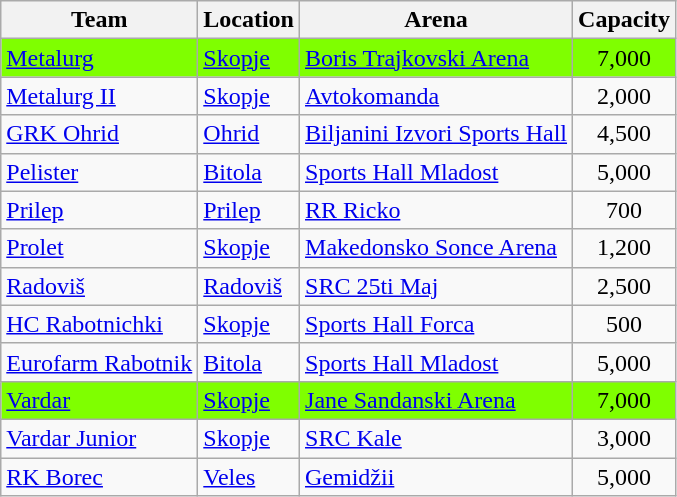<table class="wikitable sortable" style="text-align: left;">
<tr>
<th>Team</th>
<th>Location</th>
<th>Arena</th>
<th>Capacity</th>
</tr>
<tr bgcolor="#7fff00">
<td><a href='#'>Metalurg</a></td>
<td><a href='#'>Skopje</a></td>
<td><a href='#'>Boris Trajkovski Arena</a></td>
<td align="center">7,000</td>
</tr>
<tr>
<td><a href='#'>Metalurg II</a></td>
<td><a href='#'>Skopje</a></td>
<td><a href='#'>Avtokomanda</a></td>
<td align="center">2,000</td>
</tr>
<tr>
<td><a href='#'>GRK Ohrid </a></td>
<td><a href='#'>Ohrid</a></td>
<td><a href='#'>Biljanini Izvori Sports Hall</a></td>
<td align="center">4,500</td>
</tr>
<tr>
<td><a href='#'>Pelister</a></td>
<td><a href='#'>Bitola</a></td>
<td><a href='#'>Sports Hall Mladost</a></td>
<td align="center">5,000</td>
</tr>
<tr>
<td><a href='#'>Prilep</a></td>
<td><a href='#'>Prilep</a></td>
<td><a href='#'>RR Ricko</a></td>
<td align="center">700</td>
</tr>
<tr>
<td><a href='#'>Prolet</a></td>
<td><a href='#'>Skopje</a></td>
<td><a href='#'>Makedonsko Sonce Arena</a></td>
<td align="center">1,200</td>
</tr>
<tr>
<td><a href='#'>Radoviš</a></td>
<td><a href='#'>Radoviš</a></td>
<td><a href='#'>SRC 25ti Maj</a></td>
<td align="center">2,500</td>
</tr>
<tr>
<td><a href='#'>HC Rabotnichki</a></td>
<td><a href='#'>Skopje</a></td>
<td><a href='#'>Sports Hall Forca</a></td>
<td align="center">500</td>
</tr>
<tr bgcolor=>
<td><a href='#'>Eurofarm Rabotnik</a></td>
<td><a href='#'>Bitola</a></td>
<td><a href='#'>Sports Hall Mladost</a></td>
<td align="center">5,000</td>
</tr>
<tr bgcolor="#7fff00">
<td><a href='#'>Vardar</a></td>
<td><a href='#'>Skopje</a></td>
<td><a href='#'>Jane Sandanski Arena</a></td>
<td align="center">7,000</td>
</tr>
<tr>
<td><a href='#'>Vardar Junior</a></td>
<td><a href='#'>Skopje</a></td>
<td><a href='#'>SRC Kale</a></td>
<td align="center">3,000</td>
</tr>
<tr>
<td><a href='#'>RK Borec</a></td>
<td><a href='#'>Veles</a></td>
<td><a href='#'>Gemidžii</a></td>
<td align="center">5,000</td>
</tr>
</table>
